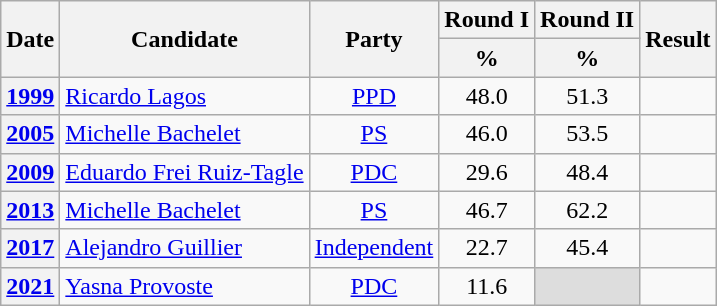<table class="wikitable">
<tr>
<th rowspan="2">Date</th>
<th rowspan="2">Candidate</th>
<th rowspan="2">Party</th>
<th>Round I</th>
<th>Round II</th>
<th rowspan="2">Result</th>
</tr>
<tr>
<th>%</th>
<th>%</th>
</tr>
<tr>
<th><a href='#'>1999</a></th>
<td><a href='#'>Ricardo Lagos</a></td>
<td align="center"><a href='#'>PPD</a></td>
<td align="center">48.0</td>
<td align="center">51.3</td>
<td></td>
</tr>
<tr>
<th><a href='#'>2005</a></th>
<td><a href='#'>Michelle Bachelet</a></td>
<td align="center"><a href='#'>PS</a></td>
<td align="center">46.0</td>
<td align="center">53.5</td>
<td></td>
</tr>
<tr>
<th><a href='#'>2009</a></th>
<td><a href='#'>Eduardo Frei Ruiz-Tagle</a></td>
<td align="center"><a href='#'>PDC</a></td>
<td align="center">29.6</td>
<td align="center">48.4</td>
<td></td>
</tr>
<tr>
<th><a href='#'>2013</a></th>
<td><a href='#'>Michelle Bachelet</a></td>
<td align="center"><a href='#'>PS</a></td>
<td align="center">46.7</td>
<td align="center">62.2</td>
<td></td>
</tr>
<tr>
<th><a href='#'>2017</a></th>
<td><a href='#'>Alejandro Guillier</a></td>
<td align="center"><a href='#'>Independent</a></td>
<td align="center">22.7</td>
<td align="center">45.4</td>
<td></td>
</tr>
<tr>
<th><a href='#'>2021</a></th>
<td><a href='#'>Yasna Provoste</a></td>
<td align="center"><a href='#'>PDC</a></td>
<td align="center">11.6</td>
<td style="background-color:#DDDDDD"></td>
<td></td>
</tr>
</table>
